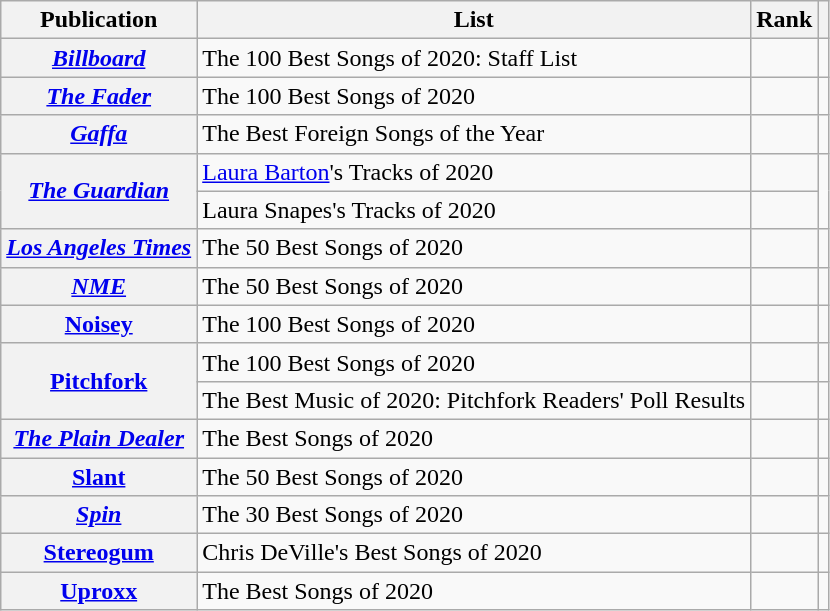<table class="wikitable plainrowheaders">
<tr>
<th scope="col">Publication</th>
<th scope="col">List</th>
<th scope="col">Rank</th>
<th scope="col"></th>
</tr>
<tr>
<th scope="row"><em><a href='#'>Billboard</a></em></th>
<td>The 100 Best Songs of 2020: Staff List</td>
<td></td>
<td style="text-align:center;"></td>
</tr>
<tr>
<th scope="row"><em><a href='#'>The Fader</a></em></th>
<td>The 100 Best Songs of 2020</td>
<td></td>
<td style="text-align:center;"></td>
</tr>
<tr>
<th scope="row"><em><a href='#'>Gaffa</a></em></th>
<td>The Best Foreign Songs of the Year</td>
<td></td>
<td style="text-align:center;"></td>
</tr>
<tr>
<th scope="row" rowspan="2"><em><a href='#'>The Guardian</a></em></th>
<td><a href='#'>Laura Barton</a>'s Tracks of 2020</td>
<td></td>
<td style="text-align:center;" rowspan="2"></td>
</tr>
<tr>
<td>Laura Snapes's Tracks of 2020</td>
<td></td>
</tr>
<tr>
<th scope="row"><em><a href='#'>Los Angeles Times</a></em></th>
<td>The 50 Best Songs of 2020</td>
<td></td>
<td style="text-align:center;"></td>
</tr>
<tr>
<th scope="row"><em><a href='#'>NME</a></em></th>
<td>The 50 Best Songs of 2020</td>
<td></td>
<td style="text-align:center;"></td>
</tr>
<tr>
<th scope="row"><a href='#'>Noisey</a></th>
<td>The 100 Best Songs of 2020</td>
<td></td>
<td style="text-align:center;"></td>
</tr>
<tr>
<th scope="row" rowspan="2"><a href='#'>Pitchfork</a></th>
<td>The 100 Best Songs of 2020</td>
<td></td>
<td style="text-align:center;"></td>
</tr>
<tr>
<td>The Best Music of 2020: Pitchfork Readers' Poll Results</td>
<td></td>
<td style="text-align:center;"></td>
</tr>
<tr>
<th scope="row"><em><a href='#'>The Plain Dealer</a></em></th>
<td>The Best Songs of 2020</td>
<td></td>
<td style="text-align:center;"></td>
</tr>
<tr>
<th scope="row"><a href='#'>Slant</a></th>
<td>The 50 Best Songs of 2020</td>
<td></td>
<td style="text-align:center;"></td>
</tr>
<tr>
<th scope="row"><em><a href='#'>Spin</a></em></th>
<td>The 30 Best Songs of 2020</td>
<td></td>
<td style="text-align:center;"></td>
</tr>
<tr>
<th scope="row"><a href='#'>Stereogum</a></th>
<td>Chris DeVille's Best Songs of 2020</td>
<td></td>
<td style="text-align:center;"></td>
</tr>
<tr>
<th scope="row"><a href='#'>Uproxx</a></th>
<td>The Best Songs of 2020</td>
<td></td>
<td style="text-align:center;"></td>
</tr>
</table>
